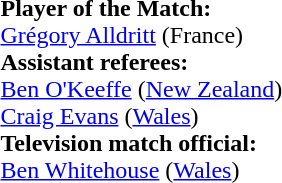<table style="width:100%">
<tr>
<td><br><strong>Player of the Match:</strong>
<br><a href='#'>Grégory Alldritt</a> (France)<br><strong>Assistant referees:</strong>
<br><a href='#'>Ben O'Keeffe</a> (<a href='#'>New Zealand</a>)
<br><a href='#'>Craig Evans</a> (<a href='#'>Wales</a>)
<br><strong>Television match official:</strong>
<br><a href='#'>Ben Whitehouse</a> (<a href='#'>Wales</a>)</td>
</tr>
</table>
